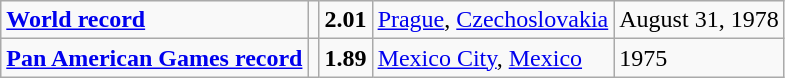<table class="wikitable">
<tr>
<td><strong><a href='#'>World record</a></strong></td>
<td></td>
<td><strong>2.01</strong></td>
<td><a href='#'>Prague</a>, <a href='#'>Czechoslovakia</a></td>
<td>August 31, 1978</td>
</tr>
<tr>
<td><strong><a href='#'>Pan American Games record</a></strong></td>
<td></td>
<td><strong>1.89</strong></td>
<td><a href='#'>Mexico City</a>, <a href='#'>Mexico</a></td>
<td>1975</td>
</tr>
</table>
